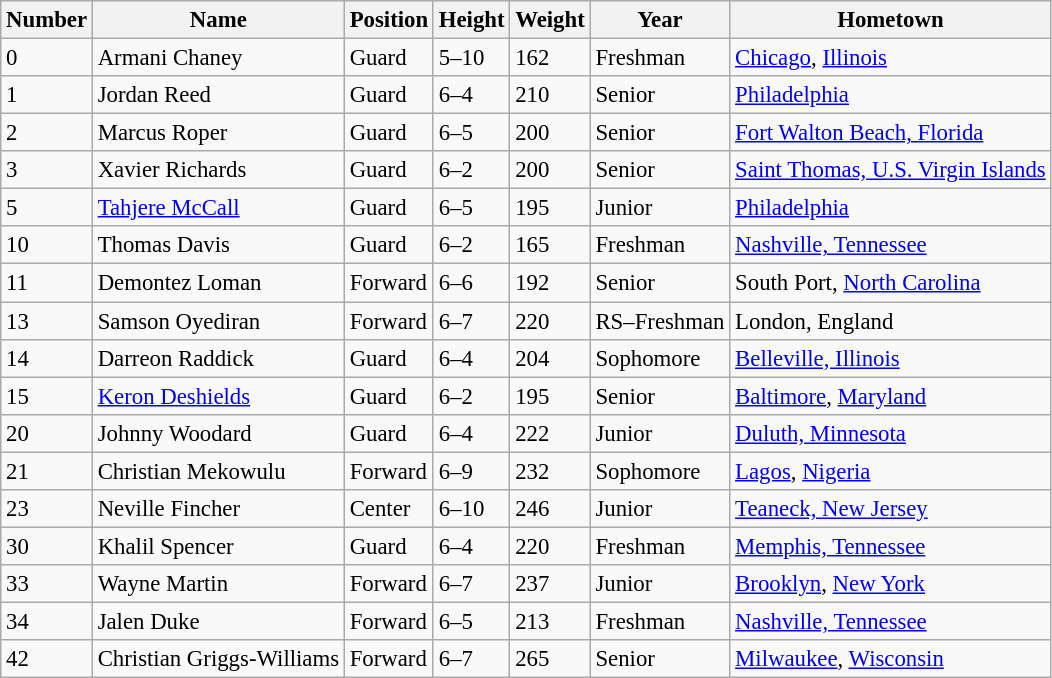<table class=wikitable style="font-size: 95%;">
<tr>
<th>Number</th>
<th>Name</th>
<th>Position</th>
<th>Height</th>
<th>Weight</th>
<th>Year</th>
<th>Hometown</th>
</tr>
<tr>
<td>0</td>
<td>Armani Chaney</td>
<td>Guard</td>
<td>5–10</td>
<td>162</td>
<td>Freshman</td>
<td><a href='#'>Chicago</a>, <a href='#'>Illinois</a></td>
</tr>
<tr>
<td>1</td>
<td>Jordan Reed</td>
<td>Guard</td>
<td>6–4</td>
<td>210</td>
<td>Senior</td>
<td><a href='#'>Philadelphia</a></td>
</tr>
<tr>
<td>2</td>
<td>Marcus Roper</td>
<td>Guard</td>
<td>6–5</td>
<td>200</td>
<td>Senior</td>
<td><a href='#'>Fort Walton Beach, Florida</a></td>
</tr>
<tr>
<td>3</td>
<td>Xavier Richards</td>
<td>Guard</td>
<td>6–2</td>
<td>200</td>
<td>Senior</td>
<td><a href='#'>Saint Thomas, U.S. Virgin Islands</a></td>
</tr>
<tr>
<td>5</td>
<td><a href='#'>Tahjere McCall</a></td>
<td>Guard</td>
<td>6–5</td>
<td>195</td>
<td>Junior</td>
<td><a href='#'>Philadelphia</a></td>
</tr>
<tr>
<td>10</td>
<td>Thomas Davis</td>
<td>Guard</td>
<td>6–2</td>
<td>165</td>
<td>Freshman</td>
<td><a href='#'>Nashville, Tennessee</a></td>
</tr>
<tr>
<td>11</td>
<td>Demontez Loman</td>
<td>Forward</td>
<td>6–6</td>
<td>192</td>
<td>Senior</td>
<td>South Port, <a href='#'>North Carolina</a></td>
</tr>
<tr>
<td>13</td>
<td>Samson Oyediran</td>
<td>Forward</td>
<td>6–7</td>
<td>220</td>
<td>RS–Freshman</td>
<td>London, England</td>
</tr>
<tr>
<td>14</td>
<td>Darreon Raddick</td>
<td>Guard</td>
<td>6–4</td>
<td>204</td>
<td>Sophomore</td>
<td><a href='#'>Belleville, Illinois</a></td>
</tr>
<tr>
<td>15</td>
<td><a href='#'>Keron Deshields</a></td>
<td>Guard</td>
<td>6–2</td>
<td>195</td>
<td>Senior</td>
<td><a href='#'>Baltimore</a>, <a href='#'>Maryland</a></td>
</tr>
<tr>
<td>20</td>
<td>Johnny Woodard</td>
<td>Guard</td>
<td>6–4</td>
<td>222</td>
<td>Junior</td>
<td><a href='#'>Duluth, Minnesota</a></td>
</tr>
<tr>
<td>21</td>
<td>Christian Mekowulu</td>
<td>Forward</td>
<td>6–9</td>
<td>232</td>
<td>Sophomore</td>
<td><a href='#'>Lagos</a>, <a href='#'>Nigeria</a></td>
</tr>
<tr>
<td>23</td>
<td>Neville Fincher</td>
<td>Center</td>
<td>6–10</td>
<td>246</td>
<td>Junior</td>
<td><a href='#'>Teaneck, New Jersey</a></td>
</tr>
<tr>
<td>30</td>
<td>Khalil Spencer</td>
<td>Guard</td>
<td>6–4</td>
<td>220</td>
<td>Freshman</td>
<td><a href='#'>Memphis, Tennessee</a></td>
</tr>
<tr>
<td>33</td>
<td>Wayne Martin</td>
<td>Forward</td>
<td>6–7</td>
<td>237</td>
<td>Junior</td>
<td><a href='#'>Brooklyn</a>, <a href='#'>New York</a></td>
</tr>
<tr>
<td>34</td>
<td>Jalen Duke</td>
<td>Forward</td>
<td>6–5</td>
<td>213</td>
<td>Freshman</td>
<td><a href='#'>Nashville, Tennessee</a></td>
</tr>
<tr>
<td>42</td>
<td>Christian Griggs-Williams</td>
<td>Forward</td>
<td>6–7</td>
<td>265</td>
<td>Senior</td>
<td><a href='#'>Milwaukee</a>, <a href='#'>Wisconsin</a></td>
</tr>
</table>
